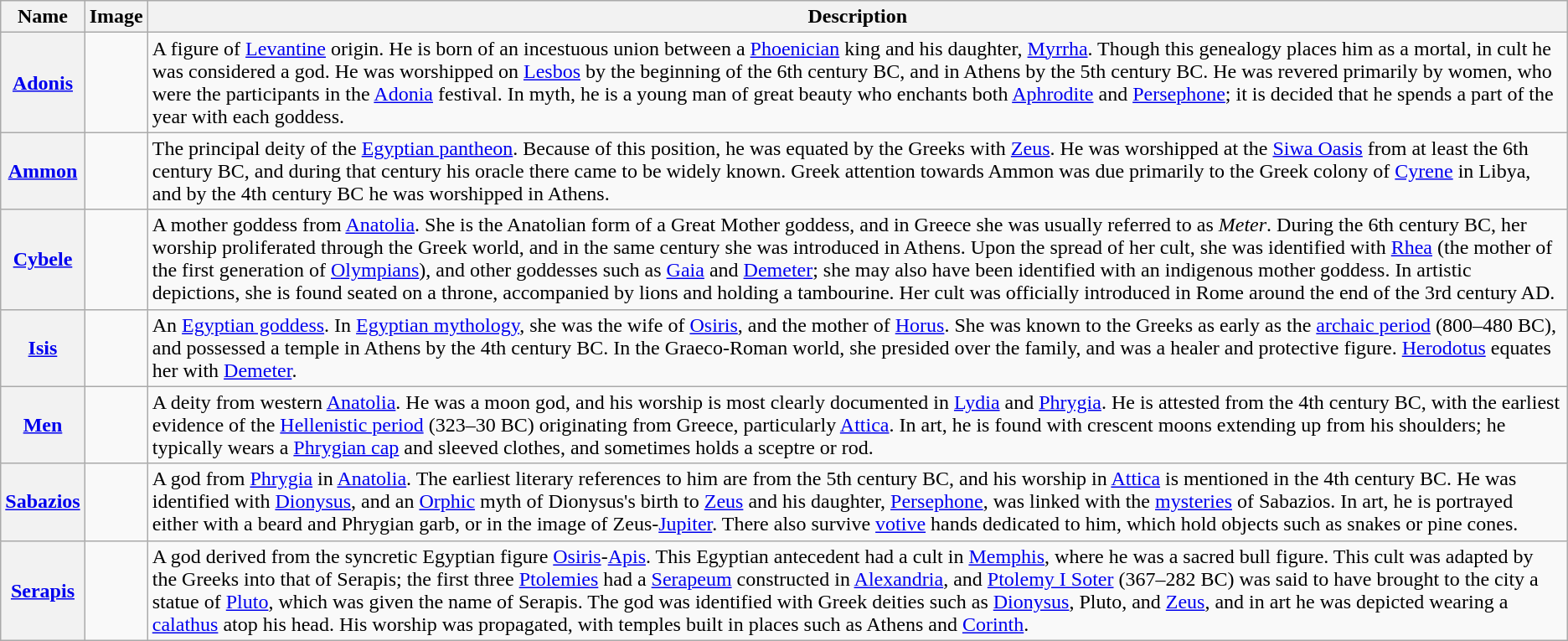<table class="wikitable">
<tr>
<th scope="col">Name</th>
<th scope="col">Image</th>
<th scope="col">Description</th>
</tr>
<tr>
<th scope="row"><a href='#'>Adonis</a><br><small></small></th>
<td></td>
<td>A figure of <a href='#'>Levantine</a> origin. He is born of an incestuous union between a <a href='#'>Phoenician</a> king and his daughter, <a href='#'>Myrrha</a>. Though this genealogy places him as a mortal, in cult he was considered a god. He was worshipped on <a href='#'>Lesbos</a> by the beginning of the 6th century BC, and in Athens by the 5th century BC. He was revered primarily by women, who were the participants in the <a href='#'>Adonia</a> festival. In myth, he is a young man of great beauty who enchants both <a href='#'>Aphrodite</a> and <a href='#'>Persephone</a>; it is decided that he spends a part of the year with each goddess.</td>
</tr>
<tr>
<th scope="row"><a href='#'>Ammon</a><br><small></small></th>
<td></td>
<td>The principal deity of the <a href='#'>Egyptian pantheon</a>. Because of this position, he was equated by the Greeks with <a href='#'>Zeus</a>. He was worshipped at the <a href='#'>Siwa Oasis</a> from at least the 6th century BC, and during that century his oracle there came to be widely known. Greek attention towards Ammon was due primarily to the Greek colony of <a href='#'>Cyrene</a> in Libya, and by the 4th century BC he was worshipped in Athens.</td>
</tr>
<tr>
<th scope="row"><a href='#'>Cybele</a><br><small></small></th>
<td></td>
<td>A mother goddess from <a href='#'>Anatolia</a>. She is the Anatolian form of a Great Mother goddess, and in Greece she was usually referred to as <em>Meter</em>. During the 6th century BC, her worship proliferated through the Greek world, and in the same century she was introduced in Athens. Upon the spread of her cult, she was identified with <a href='#'>Rhea</a> (the mother of the first generation of <a href='#'>Olympians</a>), and other goddesses such as <a href='#'>Gaia</a> and <a href='#'>Demeter</a>; she may also have been identified with an indigenous mother goddess. In artistic depictions, she is found seated on a throne, accompanied by lions and holding a tambourine. Her cult was officially introduced in Rome around the end of the 3rd century AD.</td>
</tr>
<tr>
<th scope="row"><a href='#'>Isis</a><br><small></small></th>
<td></td>
<td>An <a href='#'>Egyptian goddess</a>. In <a href='#'>Egyptian mythology</a>, she was the wife of <a href='#'>Osiris</a>, and the mother of <a href='#'>Horus</a>. She was known to the Greeks as early as the <a href='#'>archaic period</a> (800–480 BC), and possessed a temple in Athens by the 4th century BC. In the Graeco-Roman world, she presided over the family, and was a healer and protective figure. <a href='#'>Herodotus</a> equates her with <a href='#'>Demeter</a>.</td>
</tr>
<tr>
<th scope="row"><a href='#'>Men</a><br><small></small></th>
<td></td>
<td>A deity from western <a href='#'>Anatolia</a>. He was a moon god, and his worship is most clearly documented in <a href='#'>Lydia</a> and <a href='#'>Phrygia</a>. He is attested from the 4th century BC, with the earliest evidence of the <a href='#'>Hellenistic period</a> (323–30 BC) originating from Greece, particularly <a href='#'>Attica</a>. In art, he is found with crescent moons extending up from his shoulders; he typically wears a <a href='#'>Phrygian cap</a> and sleeved clothes, and sometimes holds a sceptre or rod.</td>
</tr>
<tr>
<th scope="row"><a href='#'>Sabazios</a><br><small></small></th>
<td></td>
<td>A god from <a href='#'>Phrygia</a> in <a href='#'>Anatolia</a>. The earliest literary references to him are from the 5th century BC, and his worship in <a href='#'>Attica</a> is mentioned in the 4th century BC. He was identified with <a href='#'>Dionysus</a>, and an <a href='#'>Orphic</a> myth of Dionysus's birth to <a href='#'>Zeus</a> and his daughter, <a href='#'>Persephone</a>, was linked with the <a href='#'>mysteries</a> of Sabazios. In art, he is portrayed either with a beard and Phrygian garb, or in the image of Zeus-<a href='#'>Jupiter</a>. There also survive <a href='#'>votive</a> hands dedicated to him, which hold objects such as snakes or pine cones.</td>
</tr>
<tr>
<th scope="row"><a href='#'>Serapis</a><br><small></small></th>
<td></td>
<td>A god derived from the syncretic Egyptian figure <a href='#'>Osiris</a>-<a href='#'>Apis</a>. This Egyptian antecedent had a cult in <a href='#'>Memphis</a>, where he was a sacred bull figure. This cult was adapted by the Greeks into that of Serapis; the first three <a href='#'>Ptolemies</a> had a <a href='#'>Serapeum</a> constructed in <a href='#'>Alexandria</a>, and <a href='#'>Ptolemy I Soter</a> (367–282 BC) was said to have brought to the city a statue of <a href='#'>Pluto</a>, which was given the name of Serapis. The god was identified with Greek deities such as <a href='#'>Dionysus</a>, Pluto, and <a href='#'>Zeus</a>, and in art he was depicted wearing a <a href='#'>calathus</a> atop his head. His worship was propagated, with temples built in places such as Athens and <a href='#'>Corinth</a>.</td>
</tr>
</table>
